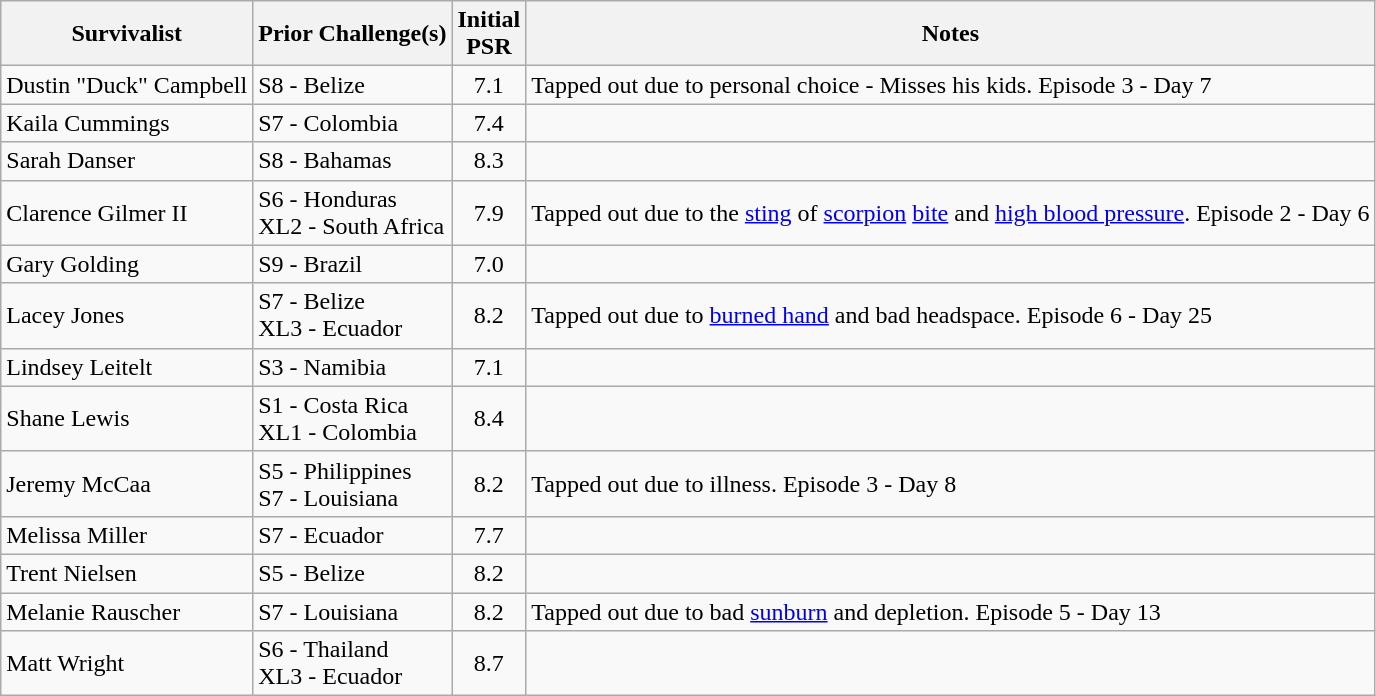<table class="wikitable">
<tr>
<th>Survivalist</th>
<th>Prior Challenge(s)</th>
<th>Initial<br>PSR </th>
<th>Notes</th>
</tr>
<tr>
<td>Dustin "Duck" Campbell</td>
<td>S8 - Belize</td>
<td align="center">7.1</td>
<td>Tapped out due to personal choice - Misses his kids. Episode 3 - Day 7</td>
</tr>
<tr>
<td>Kaila Cummings</td>
<td>S7 - Colombia</td>
<td align="center">7.4</td>
<td></td>
</tr>
<tr>
<td>Sarah Danser</td>
<td>S8 - Bahamas</td>
<td align="center">8.3</td>
<td></td>
</tr>
<tr>
<td>Clarence Gilmer II</td>
<td>S6 - Honduras<br>XL2 - South Africa</td>
<td align="center">7.9</td>
<td>Tapped out due to the <a href='#'>sting</a> of <a href='#'>scorpion</a> <a href='#'>bite</a> and <a href='#'>high blood pressure</a>. Episode 2 - Day 6</td>
</tr>
<tr>
<td>Gary Golding</td>
<td>S9 - Brazil</td>
<td align="center">7.0</td>
<td></td>
</tr>
<tr>
<td>Lacey Jones</td>
<td>S7 - Belize<br>XL3 - Ecuador</td>
<td align="center">8.2</td>
<td>Tapped out due to <a href='#'>burned hand</a> and bad headspace. Episode 6 - Day 25</td>
</tr>
<tr>
<td>Lindsey Leitelt</td>
<td>S3 - Namibia</td>
<td align="center">7.1</td>
<td></td>
</tr>
<tr>
<td>Shane Lewis</td>
<td>S1 - Costa Rica<br>XL1 - Colombia</td>
<td align="center">8.4</td>
<td></td>
</tr>
<tr>
<td>Jeremy McCaa</td>
<td>S5 -  Philippines<br>S7 - Louisiana</td>
<td align="center">8.2</td>
<td>Tapped out due to illness. Episode 3 - Day 8</td>
</tr>
<tr>
<td>Melissa Miller</td>
<td>S7 - Ecuador</td>
<td align="center">7.7</td>
<td></td>
</tr>
<tr>
<td>Trent Nielsen</td>
<td>S5 - Belize</td>
<td align="center">8.2</td>
<td></td>
</tr>
<tr>
<td>Melanie Rauscher</td>
<td>S7 - Louisiana</td>
<td align="center">8.2</td>
<td>Tapped out due to bad <a href='#'>sunburn</a> and depletion. Episode 5 - Day 13</td>
</tr>
<tr>
<td>Matt Wright</td>
<td>S6 - Thailand<br>XL3 - Ecuador</td>
<td align="center">8.7</td>
<td></td>
</tr>
</table>
